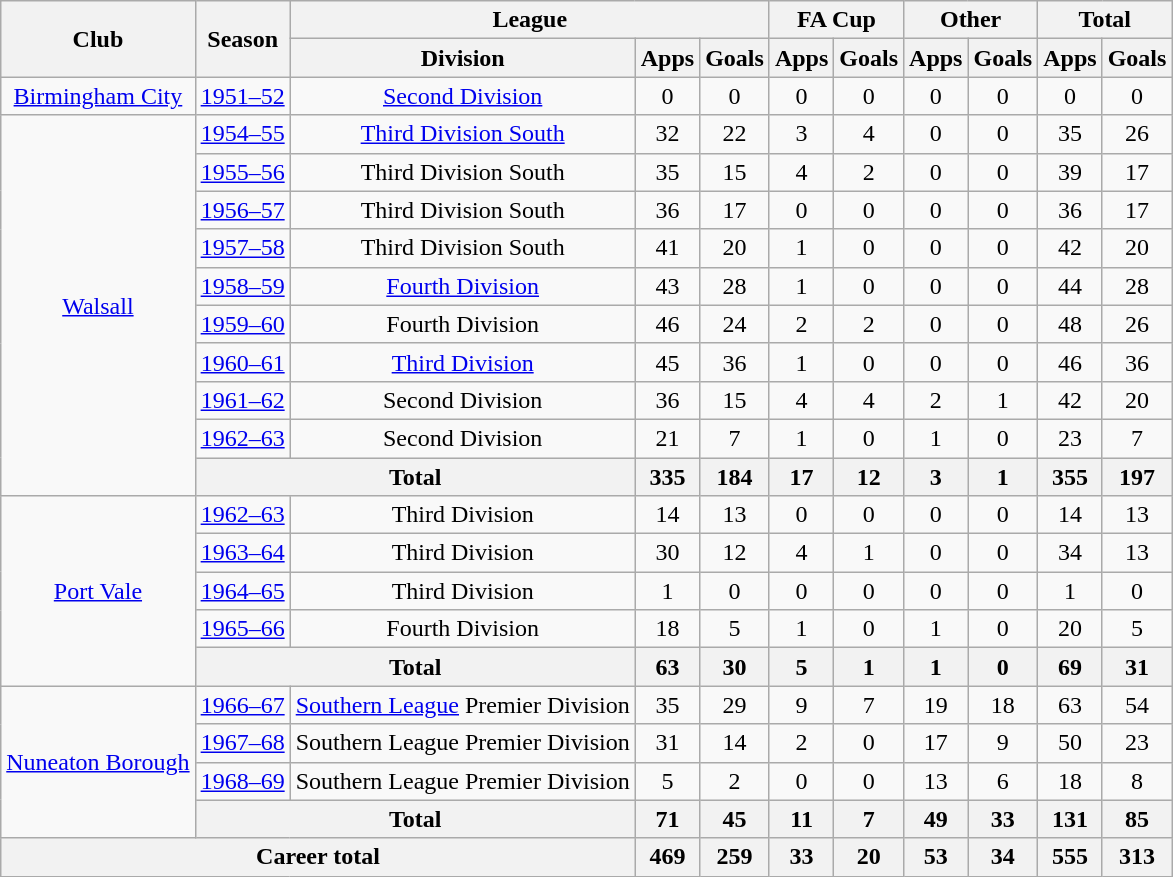<table class="wikitable" style="text-align: center;">
<tr>
<th rowspan="2">Club</th>
<th rowspan="2">Season</th>
<th colspan="3">League</th>
<th colspan="2">FA Cup</th>
<th colspan="2">Other</th>
<th colspan="2">Total</th>
</tr>
<tr>
<th>Division</th>
<th>Apps</th>
<th>Goals</th>
<th>Apps</th>
<th>Goals</th>
<th>Apps</th>
<th>Goals</th>
<th>Apps</th>
<th>Goals</th>
</tr>
<tr>
<td><a href='#'>Birmingham City</a></td>
<td><a href='#'>1951–52</a></td>
<td><a href='#'>Second Division</a></td>
<td>0</td>
<td>0</td>
<td>0</td>
<td>0</td>
<td>0</td>
<td>0</td>
<td>0</td>
<td>0</td>
</tr>
<tr>
<td rowspan="10"><a href='#'>Walsall</a></td>
<td><a href='#'>1954–55</a></td>
<td><a href='#'>Third Division South</a></td>
<td>32</td>
<td>22</td>
<td>3</td>
<td>4</td>
<td>0</td>
<td>0</td>
<td>35</td>
<td>26</td>
</tr>
<tr>
<td><a href='#'>1955–56</a></td>
<td>Third Division South</td>
<td>35</td>
<td>15</td>
<td>4</td>
<td>2</td>
<td>0</td>
<td>0</td>
<td>39</td>
<td>17</td>
</tr>
<tr>
<td><a href='#'>1956–57</a></td>
<td>Third Division South</td>
<td>36</td>
<td>17</td>
<td>0</td>
<td>0</td>
<td>0</td>
<td>0</td>
<td>36</td>
<td>17</td>
</tr>
<tr>
<td><a href='#'>1957–58</a></td>
<td>Third Division South</td>
<td>41</td>
<td>20</td>
<td>1</td>
<td>0</td>
<td>0</td>
<td>0</td>
<td>42</td>
<td>20</td>
</tr>
<tr>
<td><a href='#'>1958–59</a></td>
<td><a href='#'>Fourth Division</a></td>
<td>43</td>
<td>28</td>
<td>1</td>
<td>0</td>
<td>0</td>
<td>0</td>
<td>44</td>
<td>28</td>
</tr>
<tr>
<td><a href='#'>1959–60</a></td>
<td>Fourth Division</td>
<td>46</td>
<td>24</td>
<td>2</td>
<td>2</td>
<td>0</td>
<td>0</td>
<td>48</td>
<td>26</td>
</tr>
<tr>
<td><a href='#'>1960–61</a></td>
<td><a href='#'>Third Division</a></td>
<td>45</td>
<td>36</td>
<td>1</td>
<td>0</td>
<td>0</td>
<td>0</td>
<td>46</td>
<td>36</td>
</tr>
<tr>
<td><a href='#'>1961–62</a></td>
<td>Second Division</td>
<td>36</td>
<td>15</td>
<td>4</td>
<td>4</td>
<td>2</td>
<td>1</td>
<td>42</td>
<td>20</td>
</tr>
<tr>
<td><a href='#'>1962–63</a></td>
<td>Second Division</td>
<td>21</td>
<td>7</td>
<td>1</td>
<td>0</td>
<td>1</td>
<td>0</td>
<td>23</td>
<td>7</td>
</tr>
<tr>
<th colspan="2">Total</th>
<th>335</th>
<th>184</th>
<th>17</th>
<th>12</th>
<th>3</th>
<th>1</th>
<th>355</th>
<th>197</th>
</tr>
<tr>
<td rowspan="5"><a href='#'>Port Vale</a></td>
<td><a href='#'>1962–63</a></td>
<td>Third Division</td>
<td>14</td>
<td>13</td>
<td>0</td>
<td>0</td>
<td>0</td>
<td>0</td>
<td>14</td>
<td>13</td>
</tr>
<tr>
<td><a href='#'>1963–64</a></td>
<td>Third Division</td>
<td>30</td>
<td>12</td>
<td>4</td>
<td>1</td>
<td>0</td>
<td>0</td>
<td>34</td>
<td>13</td>
</tr>
<tr>
<td><a href='#'>1964–65</a></td>
<td>Third Division</td>
<td>1</td>
<td>0</td>
<td>0</td>
<td>0</td>
<td>0</td>
<td>0</td>
<td>1</td>
<td>0</td>
</tr>
<tr>
<td><a href='#'>1965–66</a></td>
<td>Fourth Division</td>
<td>18</td>
<td>5</td>
<td>1</td>
<td>0</td>
<td>1</td>
<td>0</td>
<td>20</td>
<td>5</td>
</tr>
<tr>
<th colspan="2">Total</th>
<th>63</th>
<th>30</th>
<th>5</th>
<th>1</th>
<th>1</th>
<th>0</th>
<th>69</th>
<th>31</th>
</tr>
<tr>
<td rowspan="4"><a href='#'>Nuneaton Borough</a></td>
<td><a href='#'>1966–67</a></td>
<td><a href='#'>Southern League</a> Premier Division</td>
<td>35</td>
<td>29</td>
<td>9</td>
<td>7</td>
<td>19</td>
<td>18</td>
<td>63</td>
<td>54</td>
</tr>
<tr>
<td><a href='#'>1967–68</a></td>
<td>Southern League Premier Division</td>
<td>31</td>
<td>14</td>
<td>2</td>
<td>0</td>
<td>17</td>
<td>9</td>
<td>50</td>
<td>23</td>
</tr>
<tr>
<td><a href='#'>1968–69</a></td>
<td>Southern League Premier Division</td>
<td>5</td>
<td>2</td>
<td>0</td>
<td>0</td>
<td>13</td>
<td>6</td>
<td>18</td>
<td>8</td>
</tr>
<tr>
<th colspan="2">Total</th>
<th>71</th>
<th>45</th>
<th>11</th>
<th>7</th>
<th>49</th>
<th>33</th>
<th>131</th>
<th>85</th>
</tr>
<tr>
<th colspan="3">Career total</th>
<th>469</th>
<th>259</th>
<th>33</th>
<th>20</th>
<th>53</th>
<th>34</th>
<th>555</th>
<th>313</th>
</tr>
</table>
